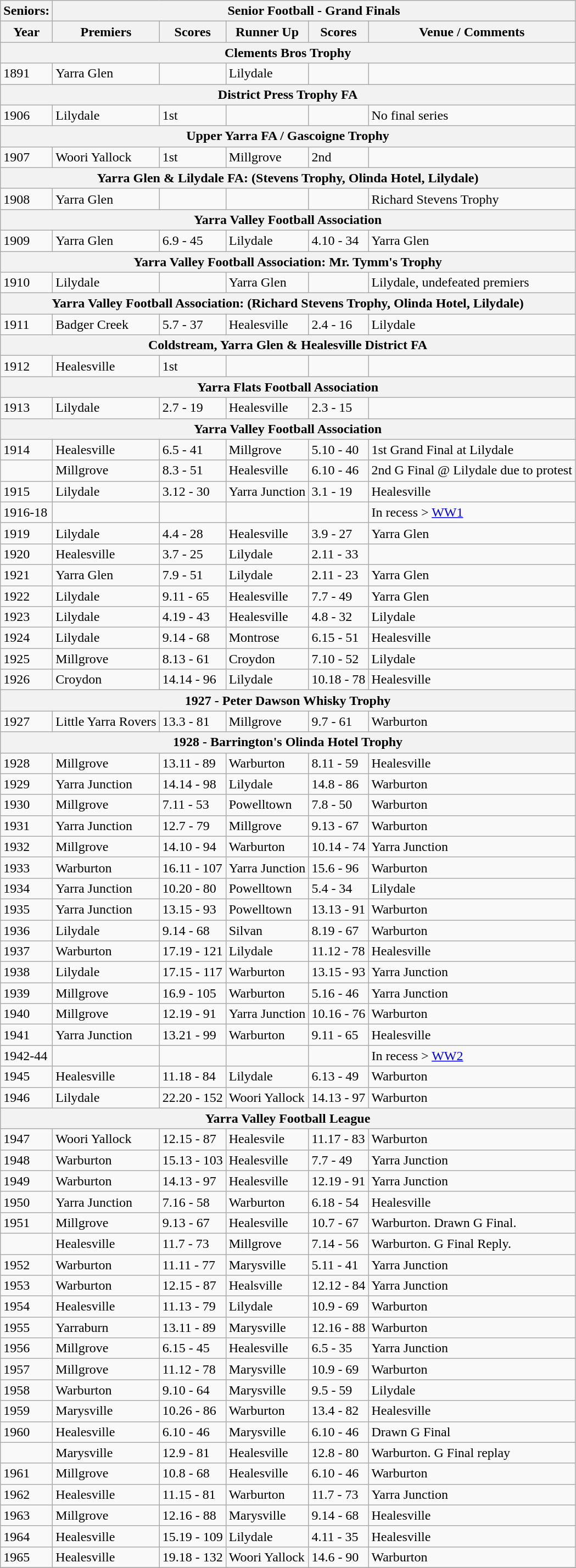<table class="wikitable collapsible collapsed">
<tr>
<th>Seniors:</th>
<th colspan=9>Senior Football - Grand Finals</th>
</tr>
<tr>
<th>Year</th>
<th>Premiers</th>
<th>Scores</th>
<th>Runner Up</th>
<th>Scores</th>
<th>Venue / Comments</th>
</tr>
<tr>
<th colspan=10>Clements Bros Trophy</th>
</tr>
<tr>
<td>1891</td>
<td>Yarra Glen</td>
<td></td>
<td>Lilydale</td>
<td></td>
<td></td>
</tr>
<tr>
<th colspan=10>District Press Trophy FA</th>
</tr>
<tr>
<td>1906</td>
<td>Lilydale</td>
<td>1st</td>
<td></td>
<td></td>
<td>No final series</td>
</tr>
<tr>
<th colspan=10>Upper Yarra FA / Gascoigne Trophy</th>
</tr>
<tr>
<td>1907</td>
<td>Woori Yallock</td>
<td>1st</td>
<td>Millgrove</td>
<td>2nd</td>
<td></td>
</tr>
<tr>
<th colspan=10>Yarra Glen & Lilydale FA: (Stevens Trophy, Olinda Hotel, Lilydale)</th>
</tr>
<tr>
<td>1908</td>
<td>Yarra Glen</td>
<td></td>
<td></td>
<td></td>
<td>Richard Stevens Trophy</td>
</tr>
<tr>
<th colspan=10>Yarra Valley Football Association</th>
</tr>
<tr>
<td>1909</td>
<td>Yarra Glen</td>
<td>6.9 - 45</td>
<td>Lilydale</td>
<td>4.10 - 34</td>
<td>Yarra Glen</td>
</tr>
<tr>
<th colspan=10>Yarra Valley Football Association: Mr. Tymm's Trophy</th>
</tr>
<tr>
<td>1910</td>
<td>Lilydale</td>
<td></td>
<td>Yarra Glen</td>
<td></td>
<td>Lilydale, undefeated premiers</td>
</tr>
<tr>
<th colspan=10>Yarra Valley Football Association: (Richard Stevens Trophy, Olinda Hotel, Lilydale)</th>
</tr>
<tr>
<td>1911</td>
<td>Badger Creek</td>
<td>5.7 - 37</td>
<td>Healesville</td>
<td>2.4 - 16</td>
<td>Lilydale</td>
</tr>
<tr>
<th colspan=10>Coldstream, Yarra Glen & Healesville District FA</th>
</tr>
<tr>
<td>1912</td>
<td>Healesville</td>
<td>1st</td>
<td></td>
<td></td>
<td></td>
</tr>
<tr>
<th colspan=10>Yarra Flats Football Association</th>
</tr>
<tr>
<td>1913</td>
<td>Lilydale</td>
<td>2.7 - 19</td>
<td>Healesville</td>
<td>2.3 - 15</td>
<td></td>
</tr>
<tr>
<th colspan=10>Yarra Valley Football Association</th>
</tr>
<tr>
<td>1914</td>
<td>Healesville</td>
<td>6.5 - 41</td>
<td>Millgrove</td>
<td>5.10 - 40</td>
<td>1st Grand Final at Lilydale</td>
</tr>
<tr>
<td></td>
<td>Millgrove</td>
<td>8.3 - 51</td>
<td>Healesville</td>
<td>6.10 - 46</td>
<td>2nd G Final @ Lilydale due to protest</td>
</tr>
<tr>
<td>1915</td>
<td>Lilydale</td>
<td>3.12 - 30</td>
<td>Yarra Junction</td>
<td>3.1 - 19</td>
<td>Healesville</td>
</tr>
<tr>
<td>1916-18</td>
<td></td>
<td></td>
<td></td>
<td></td>
<td>In recess > <a href='#'>WW1</a></td>
</tr>
<tr>
<td>1919</td>
<td>Lilydale</td>
<td>4.4 - 28</td>
<td>Healesville</td>
<td>3.9 - 27</td>
<td>Yarra Glen</td>
</tr>
<tr>
<td>1920</td>
<td>Healesville</td>
<td>3.7 - 25</td>
<td>Lilydale</td>
<td>2.11 - 33</td>
<td></td>
</tr>
<tr>
<td>1921</td>
<td>Yarra Glen</td>
<td>7.9 - 51</td>
<td>Lilydale</td>
<td>2.11 - 23</td>
<td>Yarra Glen</td>
</tr>
<tr>
<td>1922</td>
<td>Lilydale</td>
<td>9.11 - 65</td>
<td>Healesville</td>
<td>7.7 - 49</td>
<td>Yarra Glen</td>
</tr>
<tr>
<td>1923</td>
<td>Lilydale</td>
<td>4.19 - 43</td>
<td>Healesville</td>
<td>4.8 - 32</td>
<td>Lilydale</td>
</tr>
<tr>
<td>1924</td>
<td>Lilydale</td>
<td>9.14 - 68</td>
<td>Montrose</td>
<td>6.15 - 51</td>
<td>Healesville</td>
</tr>
<tr>
<td>1925</td>
<td>Millgrove</td>
<td>8.13 - 61</td>
<td>Croydon</td>
<td>7.10 - 52</td>
<td>Lilydale</td>
</tr>
<tr>
<td>1926</td>
<td>Croydon</td>
<td>14.14 - 96</td>
<td>Lilydale</td>
<td>10.18 - 78</td>
<td>Healesville</td>
</tr>
<tr>
<th colspan=10>1927 - Peter Dawson Whisky Trophy</th>
</tr>
<tr>
<td>1927</td>
<td>Little Yarra Rovers</td>
<td>13.3 - 81</td>
<td>Millgrove</td>
<td>9.7 - 61</td>
<td>Warburton</td>
</tr>
<tr>
<th colspan=10>1928 - Barrington's Olinda Hotel Trophy</th>
</tr>
<tr>
<td>1928</td>
<td>Millgrove</td>
<td>13.11 - 89</td>
<td>Warburton</td>
<td>8.11 - 59</td>
<td>Healesville</td>
</tr>
<tr>
<td>1929</td>
<td>Yarra Junction</td>
<td>14.14 - 98</td>
<td>Lilydale</td>
<td>14.8 - 86</td>
<td>Warburton</td>
</tr>
<tr>
<td>1930</td>
<td>Millgrove</td>
<td>7.11 - 53</td>
<td>Powelltown</td>
<td>7.8 - 50</td>
<td>Warburton</td>
</tr>
<tr>
<td>1931</td>
<td>Yarra Junction</td>
<td>12.7 - 79</td>
<td>Millgrove</td>
<td>9.13 - 67</td>
<td>Warburton</td>
</tr>
<tr>
<td>1932</td>
<td>Millgrove</td>
<td>14.10 - 94</td>
<td>Warburton</td>
<td>10.14 - 74</td>
<td>Yarra Junction</td>
</tr>
<tr>
<td>1933</td>
<td>Warburton</td>
<td>16.11 - 107</td>
<td>Yarra Junction</td>
<td>15.6 - 96</td>
<td>Warburton</td>
</tr>
<tr>
<td>1934</td>
<td>Yarra Junction</td>
<td>10.20 - 80</td>
<td>Powelltown</td>
<td>5.4 - 34</td>
<td>Lilydale</td>
</tr>
<tr>
<td>1935</td>
<td>Yarra Junction</td>
<td>13.15 - 93</td>
<td>Powelltown</td>
<td>13.13 - 91</td>
<td>Warburton</td>
</tr>
<tr>
<td>1936</td>
<td>Lilydale</td>
<td>9.14 - 68</td>
<td>Silvan</td>
<td>8.19 - 67</td>
<td>Warburton</td>
</tr>
<tr>
<td>1937</td>
<td>Warburton</td>
<td>17.19 - 121</td>
<td>Lilydale</td>
<td>11.12 - 78</td>
<td>Healesville</td>
</tr>
<tr>
<td>1938</td>
<td>Lilydale</td>
<td>17.15 - 117</td>
<td>Warburton</td>
<td>13.15 - 93</td>
<td>Yarra Junction</td>
</tr>
<tr>
<td>1939</td>
<td>Millgrove</td>
<td>16.9 - 105</td>
<td>Warburton</td>
<td>5.16 - 46</td>
<td>Yarra Junction</td>
</tr>
<tr>
<td>1940</td>
<td>Millgrove</td>
<td>12.19 - 91</td>
<td>Yarra Junction</td>
<td>10.16 - 76</td>
<td>Warburton</td>
</tr>
<tr>
<td>1941</td>
<td>Yarra Junction</td>
<td>13.21 - 99</td>
<td>Warburton</td>
<td>9.11 - 65</td>
<td>Healesville</td>
</tr>
<tr>
<td>1942-44</td>
<td></td>
<td></td>
<td></td>
<td></td>
<td>In recess > <a href='#'>WW2</a></td>
</tr>
<tr>
<td>1945</td>
<td>Healesville</td>
<td>11.18 - 84</td>
<td>Lilydale</td>
<td>6.13 - 49</td>
<td>Warburton</td>
</tr>
<tr>
<td>1946</td>
<td>Lilydale</td>
<td>22.20 - 152</td>
<td>Woori Yallock</td>
<td>14.13 - 97</td>
<td>Warburton</td>
</tr>
<tr>
<th colspan=10>Yarra Valley Football League</th>
</tr>
<tr>
<td>1947</td>
<td>Woori Yallock</td>
<td>12.15 - 87</td>
<td>Healesvile</td>
<td>11.17 - 83</td>
<td>Warburton</td>
</tr>
<tr>
<td>1948</td>
<td>Warburton</td>
<td>15.13 - 103</td>
<td>Healesville</td>
<td>7.7 - 49</td>
<td>Yarra Junction</td>
</tr>
<tr>
<td>1949</td>
<td>Warburton</td>
<td>14.13 - 97</td>
<td>Healesville</td>
<td>12.19 - 91</td>
<td>Yarra Junction</td>
</tr>
<tr>
<td>1950</td>
<td>Yarra Junction</td>
<td>7.16 - 58</td>
<td>Warburton</td>
<td>6.18 - 54</td>
<td>Healesville</td>
</tr>
<tr>
<td>1951</td>
<td>Millgrove</td>
<td>9.13 - 67</td>
<td>Healesville</td>
<td>10.7 - 67</td>
<td>Warburton. Drawn G Final.</td>
</tr>
<tr>
<td></td>
<td>Healesville</td>
<td>11.7 - 73</td>
<td>Millgrove</td>
<td>7.14 - 56</td>
<td>Warburton. G Final Reply.</td>
</tr>
<tr>
<td>1952</td>
<td>Warburton</td>
<td>11.11 - 77</td>
<td>Marysville</td>
<td>5.11 - 41</td>
<td>Yarra Junction</td>
</tr>
<tr>
<td>1953</td>
<td>Warburton</td>
<td>12.15 - 87</td>
<td>Healsville</td>
<td>12.12 - 84</td>
<td>Yarra Junction</td>
</tr>
<tr>
<td>1954</td>
<td>Healesville</td>
<td>11.13 - 79</td>
<td>Lilydale</td>
<td>10.9 - 69</td>
<td>Warburton</td>
</tr>
<tr>
<td>1955</td>
<td>Yarraburn</td>
<td>13.11 - 89</td>
<td>Marysville</td>
<td>12.16 - 88</td>
<td>Warburton</td>
</tr>
<tr>
<td>1956</td>
<td>Millgrove</td>
<td>6.15 - 45</td>
<td>Healesville</td>
<td>6.5 - 35</td>
<td>Yarra Junction</td>
</tr>
<tr>
<td>1957</td>
<td>Millgrove</td>
<td>11.12 - 78</td>
<td>Marysville</td>
<td>10.9 - 69</td>
<td>Warburton</td>
</tr>
<tr>
<td>1958</td>
<td>Warburton</td>
<td>9.10 - 64</td>
<td>Marysville</td>
<td>9.5 - 59</td>
<td>Lilydale</td>
</tr>
<tr>
<td>1959</td>
<td>Marysville</td>
<td>10.26 - 86</td>
<td>Warburton</td>
<td>13.4 - 82</td>
<td>Healesville</td>
</tr>
<tr>
<td>1960</td>
<td>Healesville</td>
<td>6.10 - 46</td>
<td>Marysville</td>
<td>6.10 - 46</td>
<td>Drawn G Final</td>
</tr>
<tr>
<td></td>
<td>Marysville</td>
<td>12.9 - 81</td>
<td>Healesville</td>
<td>12.8 - 80</td>
<td>Warburton. G Final replay</td>
</tr>
<tr>
<td>1961</td>
<td>Millgrove</td>
<td>10.8 - 68</td>
<td>Healesville</td>
<td>6.10 - 46</td>
<td>Warburton</td>
</tr>
<tr>
<td>1962</td>
<td>Healesville</td>
<td>11.15 - 81</td>
<td>Warburton</td>
<td>11.7 - 73</td>
<td>Yarra Junction</td>
</tr>
<tr>
<td>1963</td>
<td>Millgrove</td>
<td>12.16 - 88</td>
<td>Marysville</td>
<td>9.14 - 68</td>
<td>Healesville</td>
</tr>
<tr>
<td>1964</td>
<td>Healesville</td>
<td>15.19 - 109</td>
<td>Lilydale</td>
<td>4.11 - 35</td>
<td>Healesville</td>
</tr>
<tr>
<td>1965</td>
<td>Healesville</td>
<td>19.18 - 132</td>
<td>Woori Yallock</td>
<td>14.6 - 90</td>
<td>Warburton</td>
</tr>
<tr>
</tr>
</table>
